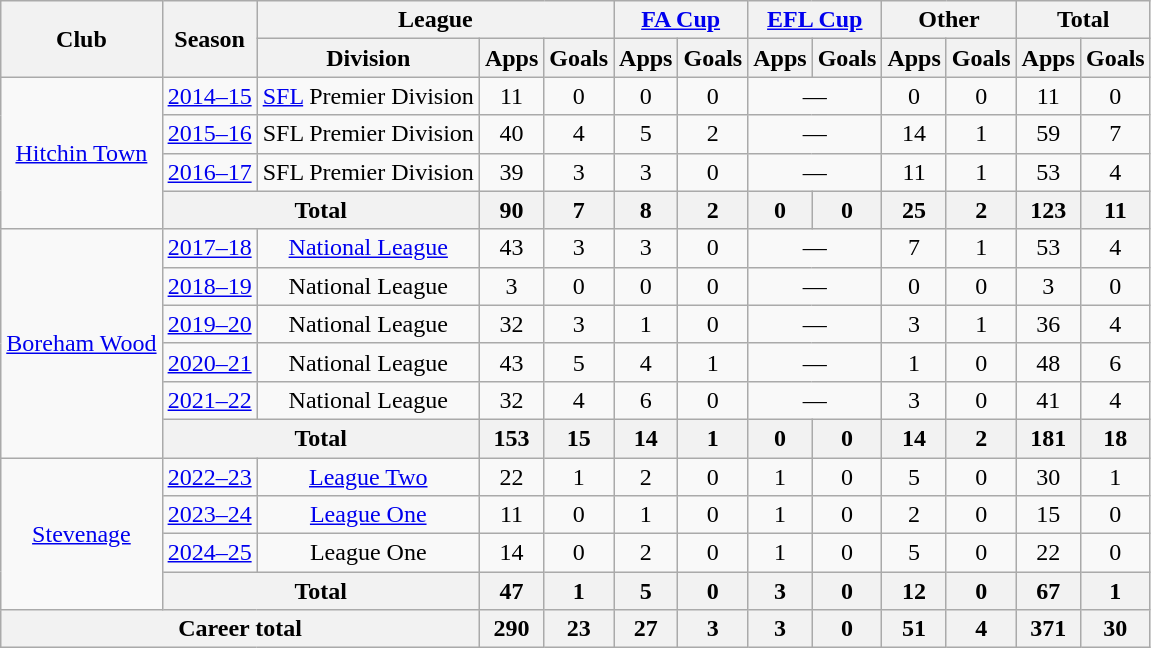<table class="wikitable" style="text-align:center">
<tr>
<th rowspan="2">Club</th>
<th rowspan="2">Season</th>
<th colspan="3">League</th>
<th colspan="2"><a href='#'>FA Cup</a></th>
<th colspan="2"><a href='#'>EFL Cup</a></th>
<th colspan="2">Other</th>
<th colspan="2">Total</th>
</tr>
<tr>
<th>Division</th>
<th>Apps</th>
<th>Goals</th>
<th>Apps</th>
<th>Goals</th>
<th>Apps</th>
<th>Goals</th>
<th>Apps</th>
<th>Goals</th>
<th>Apps</th>
<th>Goals</th>
</tr>
<tr>
<td rowspan="4"><a href='#'>Hitchin Town</a></td>
<td><a href='#'>2014–15</a></td>
<td><a href='#'>SFL</a> Premier Division</td>
<td>11</td>
<td>0</td>
<td>0</td>
<td>0</td>
<td colspan="2">—</td>
<td>0</td>
<td>0</td>
<td>11</td>
<td>0</td>
</tr>
<tr>
<td><a href='#'>2015–16</a></td>
<td>SFL Premier Division</td>
<td>40</td>
<td>4</td>
<td>5</td>
<td>2</td>
<td colspan="2">—</td>
<td>14</td>
<td>1</td>
<td>59</td>
<td>7</td>
</tr>
<tr>
<td><a href='#'>2016–17</a></td>
<td>SFL Premier Division</td>
<td>39</td>
<td>3</td>
<td>3</td>
<td>0</td>
<td colspan="2">—</td>
<td>11</td>
<td>1</td>
<td>53</td>
<td>4</td>
</tr>
<tr>
<th colspan="2">Total</th>
<th>90</th>
<th>7</th>
<th>8</th>
<th>2</th>
<th>0</th>
<th>0</th>
<th>25</th>
<th>2</th>
<th>123</th>
<th>11</th>
</tr>
<tr>
<td rowspan="6"><a href='#'>Boreham Wood</a></td>
<td><a href='#'>2017–18</a></td>
<td><a href='#'>National League</a></td>
<td>43</td>
<td>3</td>
<td>3</td>
<td>0</td>
<td colspan="2">—</td>
<td>7</td>
<td>1</td>
<td>53</td>
<td>4</td>
</tr>
<tr>
<td><a href='#'>2018–19</a></td>
<td>National League</td>
<td>3</td>
<td>0</td>
<td>0</td>
<td>0</td>
<td colspan="2">—</td>
<td>0</td>
<td>0</td>
<td>3</td>
<td>0</td>
</tr>
<tr>
<td><a href='#'>2019–20</a></td>
<td>National League</td>
<td>32</td>
<td>3</td>
<td>1</td>
<td>0</td>
<td colspan="2">—</td>
<td>3</td>
<td>1</td>
<td>36</td>
<td>4</td>
</tr>
<tr>
<td><a href='#'>2020–21</a></td>
<td>National League</td>
<td>43</td>
<td>5</td>
<td>4</td>
<td>1</td>
<td colspan="2">—</td>
<td>1</td>
<td>0</td>
<td>48</td>
<td>6</td>
</tr>
<tr>
<td><a href='#'>2021–22</a></td>
<td>National League</td>
<td>32</td>
<td>4</td>
<td>6</td>
<td>0</td>
<td colspan="2">—</td>
<td>3</td>
<td>0</td>
<td>41</td>
<td>4</td>
</tr>
<tr>
<th colspan="2">Total</th>
<th>153</th>
<th>15</th>
<th>14</th>
<th>1</th>
<th>0</th>
<th>0</th>
<th>14</th>
<th>2</th>
<th>181</th>
<th>18</th>
</tr>
<tr>
<td rowspan=4><a href='#'>Stevenage</a></td>
<td><a href='#'>2022–23</a></td>
<td><a href='#'>League Two</a></td>
<td>22</td>
<td>1</td>
<td>2</td>
<td>0</td>
<td>1</td>
<td>0</td>
<td>5</td>
<td>0</td>
<td>30</td>
<td>1</td>
</tr>
<tr>
<td><a href='#'>2023–24</a></td>
<td><a href='#'>League One</a></td>
<td>11</td>
<td>0</td>
<td>1</td>
<td>0</td>
<td>1</td>
<td>0</td>
<td>2</td>
<td>0</td>
<td>15</td>
<td>0</td>
</tr>
<tr>
<td><a href='#'>2024–25</a></td>
<td>League One</td>
<td>14</td>
<td>0</td>
<td>2</td>
<td>0</td>
<td>1</td>
<td>0</td>
<td>5</td>
<td>0</td>
<td>22</td>
<td>0</td>
</tr>
<tr>
<th colspan="2">Total</th>
<th>47</th>
<th>1</th>
<th>5</th>
<th>0</th>
<th>3</th>
<th>0</th>
<th>12</th>
<th>0</th>
<th>67</th>
<th>1</th>
</tr>
<tr>
<th colspan=3>Career total</th>
<th>290</th>
<th>23</th>
<th>27</th>
<th>3</th>
<th>3</th>
<th>0</th>
<th>51</th>
<th>4</th>
<th>371</th>
<th>30</th>
</tr>
</table>
